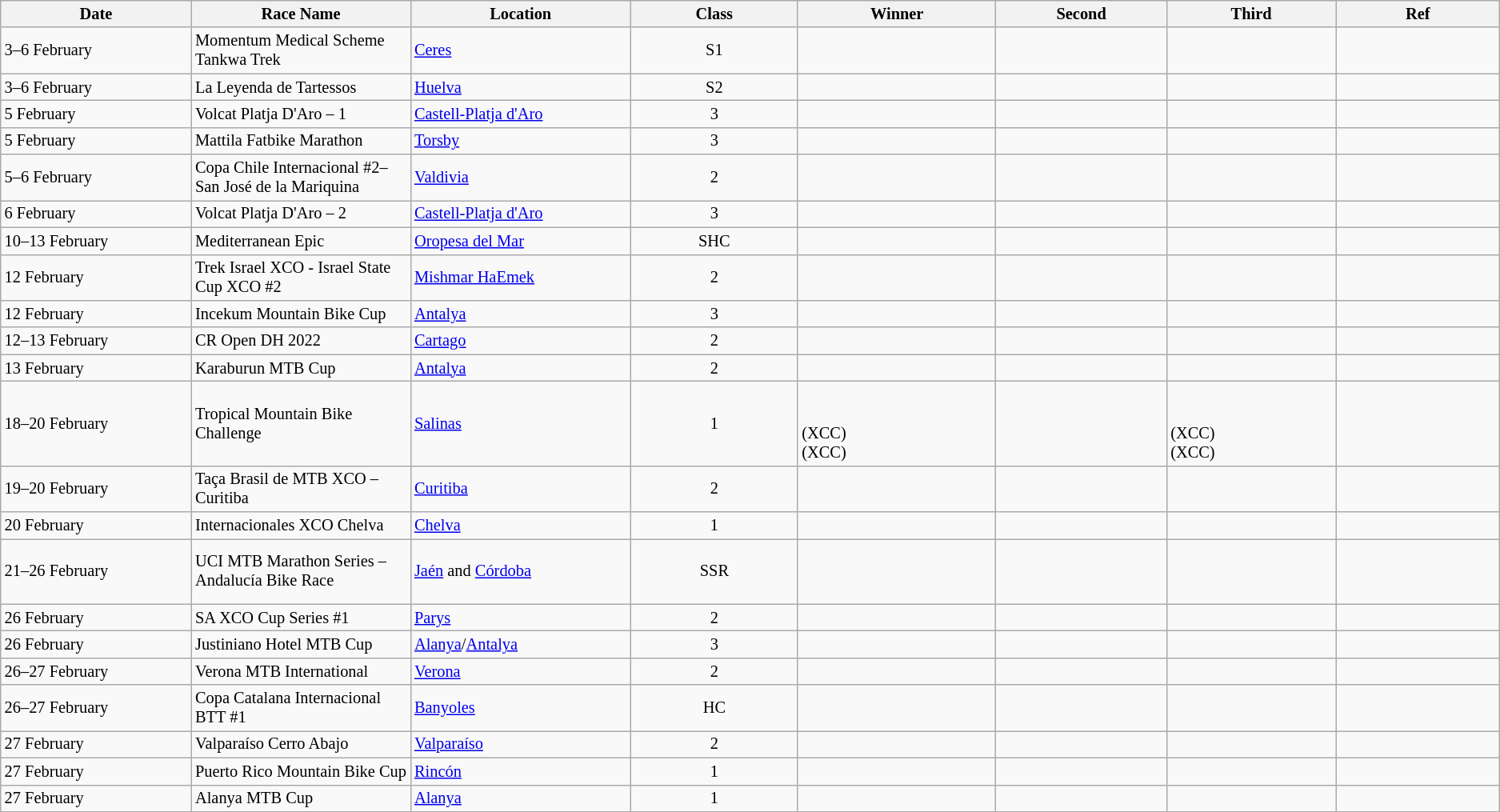<table class="wikitable sortable" style="font-size:85%;">
<tr>
<th style="width:190px;">Date</th>
<th style="width:210px;">Race Name</th>
<th style="width:210px;">Location</th>
<th style="width:170px;">Class</th>
<th width=200px>Winner</th>
<th style="width:170px;">Second</th>
<th style="width:170px;">Third</th>
<th style="width:170px;">Ref</th>
</tr>
<tr>
<td>3–6 February</td>
<td>Momentum Medical Scheme Tankwa Trek</td>
<td> <a href='#'>Ceres</a></td>
<td align=center>S1</td>
<td></td>
<td></td>
<td></td>
<td align=center></td>
</tr>
<tr>
<td>3–6 February</td>
<td>La Leyenda de Tartessos</td>
<td> <a href='#'>Huelva</a></td>
<td align=center>S2</td>
<td><br></td>
<td><br></td>
<td><br></td>
<td align=center></td>
</tr>
<tr>
<td>5 February</td>
<td>Volcat Platja D'Aro – 1</td>
<td> <a href='#'>Castell-Platja d'Aro</a></td>
<td align=center>3</td>
<td></td>
<td></td>
<td></td>
<td align=center></td>
</tr>
<tr>
<td>5 February</td>
<td>Mattila Fatbike Marathon</td>
<td> <a href='#'>Torsby</a></td>
<td align=center>3</td>
<td></td>
<td></td>
<td></td>
<td align=center></td>
</tr>
<tr>
<td>5–6 February</td>
<td>Copa Chile Internacional #2–San José de la Mariquina</td>
<td> <a href='#'>Valdivia</a></td>
<td align=center>2</td>
<td></td>
<td></td>
<td></td>
<td align=center></td>
</tr>
<tr>
<td>6 February</td>
<td>Volcat Platja D'Aro – 2</td>
<td> <a href='#'>Castell-Platja d'Aro</a></td>
<td align=center>3</td>
<td></td>
<td></td>
<td></td>
<td align=center></td>
</tr>
<tr>
<td>10–13 February</td>
<td>Mediterranean Epic</td>
<td> <a href='#'>Oropesa del Mar</a></td>
<td align=center>SHC</td>
<td><br></td>
<td><br></td>
<td><br></td>
<td align=center></td>
</tr>
<tr>
<td>12 February</td>
<td>Trek Israel XCO  - Israel State Cup XCO #2</td>
<td> <a href='#'>Mishmar HaEmek</a></td>
<td align=center>2</td>
<td><br></td>
<td><br></td>
<td><br></td>
<td align=center></td>
</tr>
<tr>
<td>12 February</td>
<td>Incekum Mountain Bike Cup</td>
<td> <a href='#'>Antalya</a></td>
<td align=center>3</td>
<td><br></td>
<td></td>
<td><br></td>
<td align=center></td>
</tr>
<tr>
<td>12–13 February</td>
<td>CR Open DH 2022</td>
<td> <a href='#'>Cartago</a></td>
<td align=center>2</td>
<td><br></td>
<td><br></td>
<td></td>
<td align=center></td>
</tr>
<tr>
<td>13 February</td>
<td>Karaburun MTB Cup</td>
<td> <a href='#'>Antalya</a></td>
<td align=center>2</td>
<td></td>
<td></td>
<td><br></td>
<td align=center></td>
</tr>
<tr>
<td>18–20 February</td>
<td>Tropical Mountain Bike Challenge</td>
<td> <a href='#'>Salinas</a></td>
<td align=center>1</td>
<td><br><br> (XCC)<br> (XCC)</td>
<td><br><br></td>
<td><br><br> (XCC)<br> (XCC)</td>
<td align=center></td>
</tr>
<tr>
<td>19–20 February</td>
<td>Taça Brasil de MTB XCO – Curitiba</td>
<td> <a href='#'>Curitiba</a></td>
<td align=center>2</td>
<td><br></td>
<td><br></td>
<td><br></td>
<td align=center></td>
</tr>
<tr>
<td>20 February</td>
<td>Internacionales XCO Chelva</td>
<td> <a href='#'>Chelva</a></td>
<td align=center>1</td>
<td><br></td>
<td><br></td>
<td><br></td>
<td align=center></td>
</tr>
<tr>
<td>21–26 February</td>
<td>UCI MTB Marathon Series – Andalucía Bike Race</td>
<td> <a href='#'>Jaén</a> and <a href='#'>Córdoba</a></td>
<td align=center>SSR</td>
<td><br><br><br></td>
<td><br><br><br></td>
<td><br><br><br></td>
<td align=center></td>
</tr>
<tr>
<td>26 February</td>
<td>SA XCO Cup Series #1</td>
<td> <a href='#'>Parys</a></td>
<td align=center>2</td>
<td><br></td>
<td><br></td>
<td><br></td>
<td align=center></td>
</tr>
<tr>
<td>26 February</td>
<td>Justiniano Hotel MTB Cup</td>
<td> <a href='#'>Alanya</a>/<a href='#'>Antalya</a></td>
<td align=center>3</td>
<td><br></td>
<td><br></td>
<td><br></td>
<td align=center></td>
</tr>
<tr>
<td>26–27 February</td>
<td>Verona MTB International</td>
<td> <a href='#'>Verona</a></td>
<td align=center>2</td>
<td><br></td>
<td><br></td>
<td><br></td>
<td align=center></td>
</tr>
<tr>
<td>26–27 February</td>
<td>Copa Catalana Internacional BTT #1</td>
<td> <a href='#'>Banyoles</a></td>
<td align=center>HC</td>
<td><br></td>
<td><br></td>
<td><br></td>
<td align=center></td>
</tr>
<tr>
<td>27 February</td>
<td>Valparaíso Cerro Abajo</td>
<td> <a href='#'>Valparaíso</a></td>
<td align=center>2</td>
<td></td>
<td></td>
<td></td>
<td align=center></td>
</tr>
<tr>
<td>27 February</td>
<td>Puerto Rico Mountain Bike Cup</td>
<td> <a href='#'>Rincón</a></td>
<td align=center>1</td>
<td><br></td>
<td><br></td>
<td><br></td>
<td align=center></td>
</tr>
<tr>
<td>27 February</td>
<td>Alanya MTB Cup</td>
<td> <a href='#'>Alanya</a></td>
<td align=center>1</td>
<td><br></td>
<td><br></td>
<td><br></td>
<td align=center></td>
</tr>
</table>
